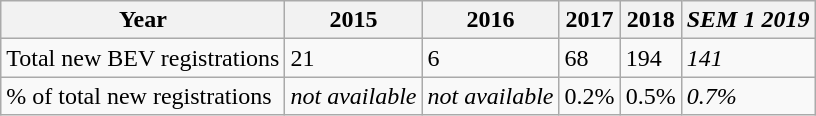<table class="wikitable">
<tr>
<th>Year</th>
<th>2015</th>
<th>2016</th>
<th>2017</th>
<th>2018</th>
<th><em>SEM 1 2019</em></th>
</tr>
<tr>
<td>Total new BEV registrations</td>
<td>21</td>
<td>6</td>
<td>68</td>
<td>194</td>
<td><em>141</em></td>
</tr>
<tr>
<td>% of total new registrations</td>
<td><em>not available</em></td>
<td><em>not available</em></td>
<td>0.2%</td>
<td>0.5%</td>
<td><em>0.7%</em></td>
</tr>
</table>
